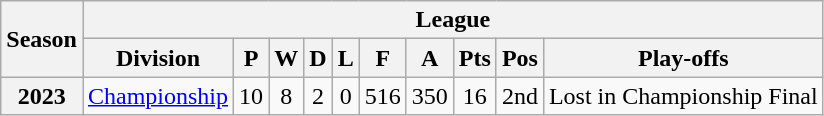<table class="wikitable" style="text-align: center">
<tr>
<th rowspan="2" scope="col">Season</th>
<th colspan="10" scope="col">League</th>
</tr>
<tr>
<th scope="col">Division</th>
<th scope="col">P</th>
<th scope="col">W</th>
<th scope="col">D</th>
<th scope="col">L</th>
<th scope="col">F</th>
<th scope="col">A</th>
<th scope="col">Pts</th>
<th scope="col">Pos</th>
<th scope="col">Play-offs</th>
</tr>
<tr>
<th scope="row">2023</th>
<td><a href='#'>Championship</a></td>
<td>10</td>
<td>8</td>
<td>2</td>
<td>0</td>
<td>516</td>
<td>350</td>
<td>16</td>
<td>2nd</td>
<td>Lost in Championship Final</td>
</tr>
</table>
